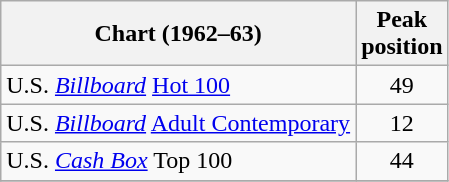<table class="wikitable sortable">
<tr>
<th>Chart (1962–63)</th>
<th>Peak<br>position</th>
</tr>
<tr>
<td>U.S. <em><a href='#'>Billboard</a></em> <a href='#'>Hot 100</a></td>
<td style="text-align:center;">49</td>
</tr>
<tr>
<td>U.S. <em><a href='#'>Billboard</a></em> <a href='#'>Adult Contemporary</a></td>
<td style="text-align:center;">12</td>
</tr>
<tr>
<td>U.S. <a href='#'><em>Cash Box</em></a> Top 100 </td>
<td align="center">44</td>
</tr>
<tr>
</tr>
</table>
